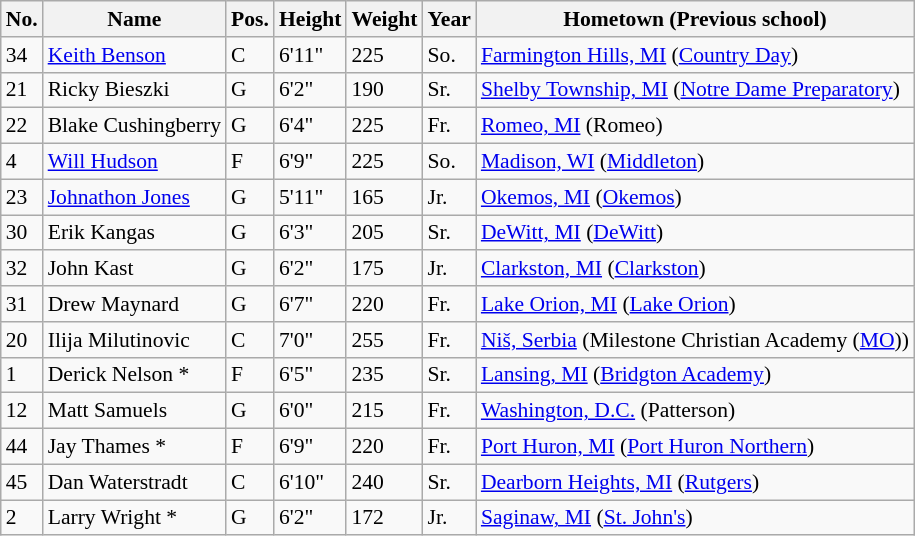<table class="wikitable" style="font-size: 90%;">
<tr>
<th>No.</th>
<th>Name</th>
<th>Pos.</th>
<th>Height</th>
<th>Weight</th>
<th>Year</th>
<th>Hometown (Previous school)</th>
</tr>
<tr>
<td>34</td>
<td><a href='#'>Keith Benson</a></td>
<td>C</td>
<td>6'11"</td>
<td>225</td>
<td>So.</td>
<td><a href='#'>Farmington Hills, MI</a> (<a href='#'>Country Day</a>)</td>
</tr>
<tr>
<td>21</td>
<td>Ricky Bieszki</td>
<td>G</td>
<td>6'2"</td>
<td>190</td>
<td>Sr.</td>
<td><a href='#'>Shelby Township, MI</a> (<a href='#'>Notre Dame Preparatory</a>)</td>
</tr>
<tr>
<td>22</td>
<td>Blake Cushingberry</td>
<td>G</td>
<td>6'4"</td>
<td>225</td>
<td>Fr.</td>
<td><a href='#'>Romeo, MI</a> (Romeo)</td>
</tr>
<tr>
<td>4</td>
<td><a href='#'>Will Hudson</a></td>
<td>F</td>
<td>6'9"</td>
<td>225</td>
<td>So.</td>
<td><a href='#'>Madison, WI</a> (<a href='#'>Middleton</a>)</td>
</tr>
<tr>
<td>23</td>
<td><a href='#'>Johnathon Jones</a></td>
<td>G</td>
<td>5'11"</td>
<td>165</td>
<td>Jr.</td>
<td><a href='#'>Okemos, MI</a> (<a href='#'>Okemos</a>)</td>
</tr>
<tr>
<td>30</td>
<td>Erik Kangas</td>
<td>G</td>
<td>6'3"</td>
<td>205</td>
<td>Sr.</td>
<td><a href='#'>DeWitt, MI</a> (<a href='#'>DeWitt</a>)</td>
</tr>
<tr>
<td>32</td>
<td>John Kast</td>
<td>G</td>
<td>6'2"</td>
<td>175</td>
<td>Jr.</td>
<td><a href='#'>Clarkston, MI</a> (<a href='#'>Clarkston</a>)</td>
</tr>
<tr>
<td>31</td>
<td>Drew Maynard</td>
<td>G</td>
<td>6'7"</td>
<td>220</td>
<td>Fr.</td>
<td><a href='#'>Lake Orion, MI</a> (<a href='#'>Lake Orion</a>)</td>
</tr>
<tr>
<td>20</td>
<td>Ilija Milutinovic</td>
<td>C</td>
<td>7'0"</td>
<td>255</td>
<td>Fr.</td>
<td><a href='#'>Niš, Serbia</a> (Milestone Christian Academy (<a href='#'>MO</a>))</td>
</tr>
<tr>
<td>1</td>
<td>Derick Nelson *</td>
<td>F</td>
<td>6'5"</td>
<td>235</td>
<td>Sr.</td>
<td><a href='#'>Lansing, MI</a> (<a href='#'>Bridgton Academy</a>)</td>
</tr>
<tr>
<td>12</td>
<td>Matt Samuels</td>
<td>G</td>
<td>6'0"</td>
<td>215</td>
<td>Fr.</td>
<td><a href='#'>Washington, D.C.</a> (Patterson)</td>
</tr>
<tr>
<td>44</td>
<td>Jay Thames *</td>
<td>F</td>
<td>6'9"</td>
<td>220</td>
<td>Fr.</td>
<td><a href='#'>Port Huron, MI</a> (<a href='#'>Port Huron Northern</a>)</td>
</tr>
<tr>
<td>45</td>
<td>Dan Waterstradt</td>
<td>C</td>
<td>6'10"</td>
<td>240</td>
<td>Sr.</td>
<td><a href='#'>Dearborn Heights, MI</a> (<a href='#'>Rutgers</a>)</td>
</tr>
<tr>
<td>2</td>
<td>Larry Wright *</td>
<td>G</td>
<td>6'2"</td>
<td>172</td>
<td>Jr.</td>
<td><a href='#'>Saginaw, MI</a> (<a href='#'>St. John's</a>)</td>
</tr>
</table>
